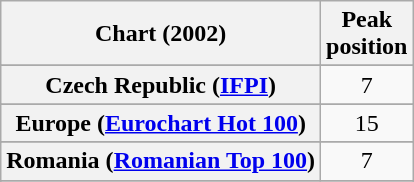<table class="wikitable sortable plainrowheaders" style="text-align:center">
<tr>
<th scope="col">Chart (2002)</th>
<th scope="col">Peak<br>position</th>
</tr>
<tr>
</tr>
<tr>
</tr>
<tr>
</tr>
<tr>
</tr>
<tr>
</tr>
<tr>
<th scope="row">Czech Republic (<a href='#'>IFPI</a>)</th>
<td>7</td>
</tr>
<tr>
</tr>
<tr>
<th scope="row">Europe (<a href='#'>Eurochart Hot 100</a>)<br></th>
<td>15</td>
</tr>
<tr>
</tr>
<tr>
</tr>
<tr>
</tr>
<tr>
</tr>
<tr>
</tr>
<tr>
</tr>
<tr>
</tr>
<tr>
</tr>
<tr>
</tr>
<tr>
</tr>
<tr>
</tr>
<tr>
<th scope="row">Romania (<a href='#'>Romanian Top 100</a>)</th>
<td>7</td>
</tr>
<tr>
</tr>
<tr>
</tr>
<tr>
</tr>
<tr>
</tr>
<tr>
</tr>
</table>
